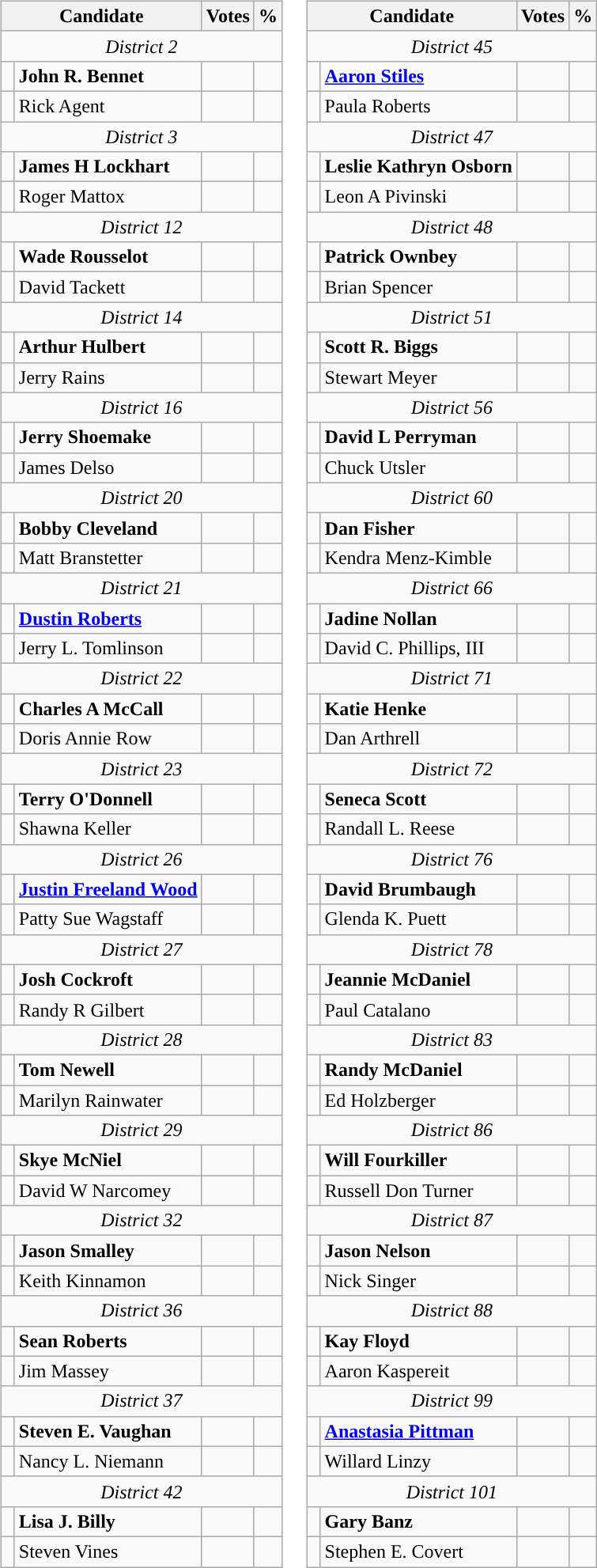<table>
<tr>
<td><br><table class="wikitable">
<tr>
<th colspan="2" rowspan="1" align="center" valign="top"><strong>Candidate</strong></th>
<th valign="top"><strong>Votes</strong></th>
<th valign="top"><strong>%</strong></th>
</tr>
<tr>
<td colspan="4" align="center"><em>District 2</em></td>
</tr>
<tr>
<td style="background-color:"> </td>
<td><strong>John R. Bennet</strong></td>
<td></td>
<td></td>
</tr>
<tr>
<td style="background-color:"> </td>
<td>Rick Agent</td>
<td></td>
<td></td>
</tr>
<tr>
<td colspan="4" align="center"><em>District 3</em></td>
</tr>
<tr>
<td style="background-color:"> </td>
<td><strong>James H Lockhart</strong></td>
<td></td>
<td></td>
</tr>
<tr>
<td style="background-color:"> </td>
<td>Roger Mattox</td>
<td></td>
<td></td>
</tr>
<tr>
<td colspan="4" align="center"><em>District 12</em></td>
</tr>
<tr>
<td style="background-color:"> </td>
<td><strong>Wade Rousselot</strong></td>
<td></td>
<td></td>
</tr>
<tr>
<td style="background-color:"> </td>
<td>David Tackett</td>
<td></td>
<td></td>
</tr>
<tr>
<td colspan="4" align="center"><em>District 14</em></td>
</tr>
<tr>
<td style="background-color:"> </td>
<td><strong>Arthur Hulbert</strong></td>
<td></td>
<td></td>
</tr>
<tr>
<td style="background-color:"> </td>
<td>Jerry Rains</td>
<td></td>
<td></td>
</tr>
<tr>
<td colspan="4" align="center"><em>District 16</em></td>
</tr>
<tr>
<td style="background-color:"> </td>
<td><strong>Jerry Shoemake</strong></td>
<td></td>
<td></td>
</tr>
<tr>
<td style="background-color:"> </td>
<td>James Delso</td>
<td></td>
<td></td>
</tr>
<tr>
<td colspan="4" align="center"><em>District 20</em></td>
</tr>
<tr>
<td style="background-color:"> </td>
<td><strong>Bobby Cleveland</strong></td>
<td></td>
<td></td>
</tr>
<tr>
<td style="background-color:"> </td>
<td>Matt Branstetter</td>
<td></td>
<td></td>
</tr>
<tr>
<td colspan="4" align="center"><em>District 21</em></td>
</tr>
<tr>
<td style="background-color:"> </td>
<td><strong><a href='#'>Dustin Roberts</a></strong></td>
<td></td>
<td></td>
</tr>
<tr>
<td style="background-color:"> </td>
<td>Jerry L. Tomlinson</td>
<td></td>
<td></td>
</tr>
<tr>
<td colspan="4" align="center"><em>District 22</em></td>
</tr>
<tr>
<td style="background-color:"> </td>
<td><strong>Charles A McCall</strong></td>
<td></td>
<td></td>
</tr>
<tr>
<td style="background-color:"> </td>
<td>Doris Annie Row</td>
<td></td>
<td></td>
</tr>
<tr>
<td colspan="4" align="center"><em>District 23</em></td>
</tr>
<tr>
<td style="background-color:"> </td>
<td><strong>Terry O'Donnell</strong></td>
<td></td>
<td></td>
</tr>
<tr>
<td style="background-color:"> </td>
<td>Shawna Keller</td>
<td></td>
<td></td>
</tr>
<tr>
<td colspan="4" align="center"><em>District 26</em></td>
</tr>
<tr>
<td style="background-color:"> </td>
<td><strong><a href='#'>Justin Freeland Wood</a></strong></td>
<td></td>
<td></td>
</tr>
<tr>
<td style="background-color:"> </td>
<td>Patty Sue Wagstaff</td>
<td></td>
<td></td>
</tr>
<tr>
<td colspan="4" align="center"><em>District 27</em></td>
</tr>
<tr>
<td style="background-color:"> </td>
<td><strong>Josh Cockroft</strong></td>
<td></td>
<td></td>
</tr>
<tr>
<td style="background-color:"> </td>
<td>Randy R Gilbert</td>
<td></td>
<td></td>
</tr>
<tr>
<td colspan="4" align="center"><em>District 28</em></td>
</tr>
<tr>
<td style="background-color:"> </td>
<td><strong>Tom Newell</strong></td>
<td></td>
<td></td>
</tr>
<tr>
<td style="background-color:"> </td>
<td>Marilyn Rainwater</td>
<td></td>
<td></td>
</tr>
<tr>
<td colspan="4" align="center"><em>District 29</em></td>
</tr>
<tr>
<td style="background-color:"> </td>
<td><strong>Skye McNiel</strong></td>
<td></td>
<td></td>
</tr>
<tr>
<td style="background-color:"> </td>
<td>David W Narcomey</td>
<td></td>
<td></td>
</tr>
<tr>
<td colspan="4" align="center"><em>District 32</em></td>
</tr>
<tr>
<td style="background-color:"> </td>
<td><strong>Jason Smalley</strong></td>
<td></td>
<td></td>
</tr>
<tr>
<td style="background-color:"> </td>
<td>Keith Kinnamon</td>
<td></td>
<td></td>
</tr>
<tr>
<td colspan="4" align="center"><em>District 36</em></td>
</tr>
<tr>
<td style="background-color:"> </td>
<td><strong>Sean Roberts</strong></td>
<td></td>
<td></td>
</tr>
<tr>
<td style="background-color:"> </td>
<td>Jim Massey</td>
<td></td>
<td></td>
</tr>
<tr>
<td colspan="4" align="center"><em>District 37</em></td>
</tr>
<tr>
<td style="background-color:"> </td>
<td><strong>Steven E. Vaughan</strong></td>
<td></td>
<td></td>
</tr>
<tr>
<td style="background-color:"> </td>
<td>Nancy L. Niemann</td>
<td></td>
<td></td>
</tr>
<tr>
<td colspan="4" align="center"><em>District 42</em></td>
</tr>
<tr>
<td style="background-color:"> </td>
<td><strong>Lisa J. Billy</strong></td>
<td></td>
<td></td>
</tr>
<tr>
<td style="background-color:"> </td>
<td>Steven Vines</td>
<td></td>
<td></td>
</tr>
</table>
</td>
<td style="vertical-align:top;"><br><table class="wikitable">
<tr>
<th colspan="2" rowspan="1" align="center" valign="top"><strong>Candidate</strong></th>
<th valign="top"><strong>Votes</strong></th>
<th valign="top"><strong>%</strong></th>
</tr>
<tr>
<td colspan="4" align="center"><em>District 45</em></td>
</tr>
<tr>
<td style="background-color:"> </td>
<td><strong><a href='#'>Aaron Stiles</a></strong></td>
<td></td>
<td></td>
</tr>
<tr>
<td style="background-color:"> </td>
<td>Paula Roberts</td>
<td></td>
<td></td>
</tr>
<tr>
<td colspan="4" align="center"><em>District 47</em></td>
</tr>
<tr>
<td style="background-color:"> </td>
<td><strong>Leslie Kathryn Osborn</strong></td>
<td></td>
<td></td>
</tr>
<tr>
<td style="background-color:"> </td>
<td>Leon A Pivinski</td>
<td></td>
<td></td>
</tr>
<tr>
<td colspan="4" align="center"><em>District 48</em></td>
</tr>
<tr>
<td style="background-color:"> </td>
<td><strong>Patrick Ownbey</strong></td>
<td></td>
<td></td>
</tr>
<tr>
<td style="background-color:"> </td>
<td>Brian Spencer</td>
<td></td>
<td></td>
</tr>
<tr>
<td colspan="4" align="center"><em>District 51</em></td>
</tr>
<tr>
<td style="background-color:"> </td>
<td><strong>Scott R. Biggs</strong></td>
<td></td>
<td></td>
</tr>
<tr>
<td style="background-color:"> </td>
<td>Stewart Meyer</td>
<td></td>
<td></td>
</tr>
<tr>
<td colspan="4" align="center"><em>District 56</em></td>
</tr>
<tr>
<td style="background-color:"> </td>
<td><strong>David L Perryman</strong></td>
<td></td>
<td></td>
</tr>
<tr>
<td style="background-color:"> </td>
<td>Chuck Utsler</td>
<td></td>
<td></td>
</tr>
<tr>
<td colspan="4" align="center"><em>District 60</em></td>
</tr>
<tr>
<td style="background-color:"> </td>
<td><strong>Dan Fisher</strong></td>
<td></td>
<td></td>
</tr>
<tr>
<td style="background-color:"> </td>
<td>Kendra Menz-Kimble</td>
<td></td>
<td></td>
</tr>
<tr>
<td colspan="4" align="center"><em>District 66</em></td>
</tr>
<tr>
<td style="background-color:"> </td>
<td><strong>Jadine Nollan</strong></td>
<td></td>
<td></td>
</tr>
<tr>
<td style="background-color:"> </td>
<td>David C. Phillips, III</td>
<td></td>
<td></td>
</tr>
<tr>
<td colspan="4" align="center"><em>District 71</em></td>
</tr>
<tr>
<td style="background-color:"> </td>
<td><strong>Katie Henke</strong></td>
<td></td>
<td></td>
</tr>
<tr>
<td style="background-color:"> </td>
<td>Dan Arthrell</td>
<td></td>
<td></td>
</tr>
<tr>
<td colspan="4" align="center"><em>District 72</em></td>
</tr>
<tr>
<td style="background-color:"> </td>
<td><strong>Seneca Scott</strong></td>
<td></td>
<td></td>
</tr>
<tr>
<td style="background-color:"> </td>
<td>Randall L. Reese</td>
<td></td>
<td></td>
</tr>
<tr>
<td colspan="4" align="center"><em>District 76</em></td>
</tr>
<tr>
<td style="background-color:"> </td>
<td><strong>David Brumbaugh</strong></td>
<td></td>
<td></td>
</tr>
<tr>
<td style="background-color:"> </td>
<td>Glenda K. Puett</td>
<td></td>
<td></td>
</tr>
<tr>
<td colspan="4" align="center"><em>District 78</em></td>
</tr>
<tr>
<td style="background-color:"> </td>
<td><strong>Jeannie McDaniel</strong></td>
<td></td>
<td></td>
</tr>
<tr>
<td style="background-color:"> </td>
<td>Paul Catalano</td>
<td></td>
<td></td>
</tr>
<tr>
<td colspan="4" align="center"><em>District 83</em></td>
</tr>
<tr>
<td style="background-color:"> </td>
<td><strong>Randy McDaniel</strong></td>
<td></td>
<td></td>
</tr>
<tr>
<td style="background-color:"> </td>
<td>Ed Holzberger</td>
<td></td>
<td></td>
</tr>
<tr>
<td colspan="4" align="center"><em>District 86</em></td>
</tr>
<tr>
<td style="background-color:"> </td>
<td><strong>Will Fourkiller</strong></td>
<td></td>
<td></td>
</tr>
<tr>
<td style="background-color:"> </td>
<td>Russell Don Turner</td>
<td></td>
<td></td>
</tr>
<tr>
<td colspan="4" align="center"><em>District 87</em></td>
</tr>
<tr>
<td style="background-color:"> </td>
<td><strong>Jason Nelson</strong></td>
<td></td>
<td></td>
</tr>
<tr>
<td style="background-color:"> </td>
<td>Nick Singer</td>
<td></td>
<td></td>
</tr>
<tr>
<td colspan="4" align="center"><em>District 88</em></td>
</tr>
<tr>
<td style="background-color:"> </td>
<td><strong>Kay Floyd</strong></td>
<td></td>
<td></td>
</tr>
<tr>
<td style="background-color:"> </td>
<td>Aaron Kaspereit</td>
<td></td>
<td></td>
</tr>
<tr>
<td colspan="4" align="center"><em>District 99</em></td>
</tr>
<tr>
<td style="background-color:"> </td>
<td><strong><a href='#'>Anastasia Pittman</a></strong></td>
<td></td>
<td></td>
</tr>
<tr>
<td style="background-color:"> </td>
<td>Willard Linzy</td>
<td></td>
<td></td>
</tr>
<tr>
<td colspan="4" align="center"><em>District 101</em></td>
</tr>
<tr>
<td style="background-color:"> </td>
<td><strong>Gary Banz</strong></td>
<td></td>
<td></td>
</tr>
<tr>
<td style="background-color:"> </td>
<td>Stephen E. Covert</td>
<td></td>
<td></td>
</tr>
</table>
</td>
</tr>
</table>
